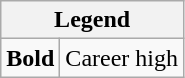<table class="wikitable mw-collapsible mw-collapsed">
<tr>
<th colspan="2">Legend</th>
</tr>
<tr>
<td><strong>Bold</strong></td>
<td>Career high</td>
</tr>
</table>
